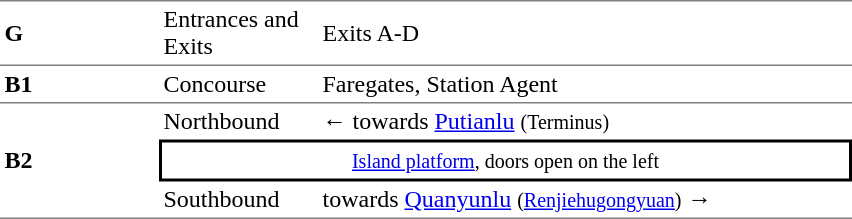<table cellspacing=0 cellpadding=3>
<tr>
<td style="border-top:solid 1px gray;border-bottom:solid 1px gray;" width=100><strong>G</strong></td>
<td style="border-top:solid 1px gray;border-bottom:solid 1px gray;" width=100>Entrances and Exits</td>
<td style="border-top:solid 1px gray;border-bottom:solid 1px gray;" width=350>Exits A-D</td>
</tr>
<tr>
<td style="border-bottom:solid 1px gray;"><strong>B1</strong></td>
<td style="border-bottom:solid 1px gray;">Concourse</td>
<td style="border-bottom:solid 1px gray;">Faregates, Station Agent</td>
</tr>
<tr>
<td style="border-bottom:solid 1px gray;" rowspan=3><strong>B2</strong></td>
<td>Northbound</td>
<td>←  towards <a href='#'>Putianlu</a> <small>(Terminus)</small></td>
</tr>
<tr>
<td style="border-right:solid 2px black;border-left:solid 2px black;border-top:solid 2px black;border-bottom:solid 2px black;text-align:center;" colspan=2><small><a href='#'>Island platform</a>, doors open on the left</small></td>
</tr>
<tr>
<td style="border-bottom:solid 1px gray;">Southbound</td>
<td style="border-bottom:solid 1px gray;">  towards <a href='#'>Quanyunlu</a> <small>(<a href='#'>Renjiehugongyuan</a>)</small> →</td>
</tr>
</table>
